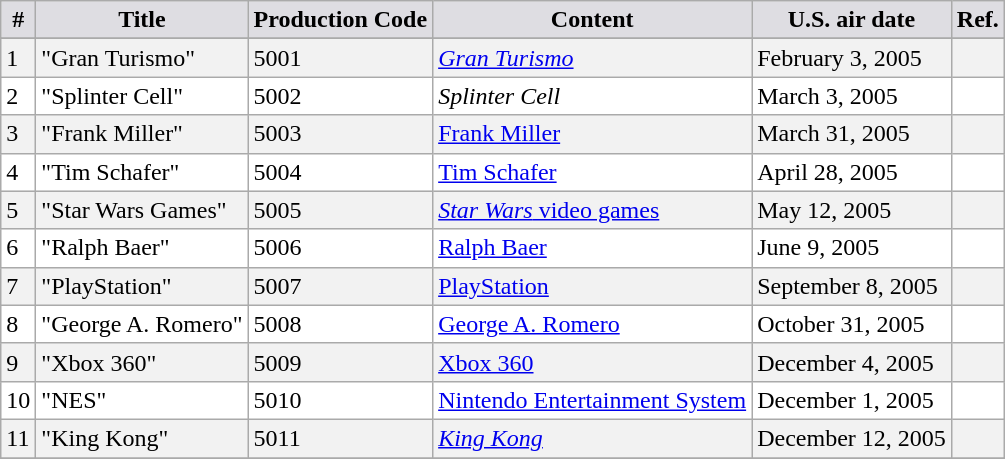<table class="wikitable">
<tr>
<th style="background-color: #DEDDE2">#</th>
<th style="background-color: #DEDDE2">Title</th>
<th style="background-color: #DEDDE2">Production Code</th>
<th style="background-color: #DEDDE2">Content</th>
<th style="background-color: #DEDDE2">U.S. air date</th>
<th style="background-color: #DEDDE2">Ref.</th>
</tr>
<tr style="background-color: #F2F2F2;" |>
</tr>
<tr style="background-color: #F2F2F2;" |>
<td>1</td>
<td>"Gran Turismo"</td>
<td>5001</td>
<td><em><a href='#'>Gran Turismo</a></em></td>
<td>February 3, 2005</td>
<td></td>
</tr>
<tr style="background-color: #FFFFFF;" |>
<td>2</td>
<td>"Splinter Cell"</td>
<td>5002</td>
<td><em>Splinter Cell</em></td>
<td>March 3, 2005</td>
<td></td>
</tr>
<tr style="background-color: #F2F2F2;" |>
<td>3</td>
<td>"Frank Miller"</td>
<td>5003</td>
<td><a href='#'>Frank Miller</a></td>
<td>March 31, 2005</td>
<td></td>
</tr>
<tr style="background-color: #FFFFFF;" |>
<td>4</td>
<td>"Tim Schafer"</td>
<td>5004</td>
<td><a href='#'>Tim Schafer</a></td>
<td>April 28, 2005</td>
<td></td>
</tr>
<tr style="background-color: #F2F2F2;" |>
<td>5</td>
<td>"Star Wars Games"</td>
<td>5005</td>
<td><a href='#'><em>Star Wars</em> video games</a></td>
<td>May 12, 2005</td>
<td></td>
</tr>
<tr style="background-color: #FFFFFF;" |>
<td>6</td>
<td>"Ralph Baer"</td>
<td>5006</td>
<td><a href='#'>Ralph Baer</a></td>
<td>June 9, 2005</td>
<td></td>
</tr>
<tr style="background-color: #F2F2F2;" |>
<td>7</td>
<td>"PlayStation"</td>
<td>5007</td>
<td><a href='#'>PlayStation</a></td>
<td>September 8, 2005</td>
<td></td>
</tr>
<tr style="background-color: #FFFFFF;" |>
<td>8</td>
<td>"George A. Romero"</td>
<td>5008</td>
<td><a href='#'>George A. Romero</a></td>
<td>October 31, 2005</td>
<td></td>
</tr>
<tr style="background-color: #F2F2F2;" |>
<td>9</td>
<td>"Xbox 360"</td>
<td>5009</td>
<td><a href='#'>Xbox 360</a></td>
<td>December 4, 2005</td>
<td></td>
</tr>
<tr style="background-color: #FFFFFF;" |>
<td>10</td>
<td>"NES"</td>
<td>5010</td>
<td><a href='#'>Nintendo Entertainment System</a></td>
<td>December 1, 2005</td>
<td></td>
</tr>
<tr style="background-color: #F2F2F2;" |>
<td>11</td>
<td>"King Kong"</td>
<td>5011</td>
<td><em><a href='#'>King Kong</a></em></td>
<td>December 12, 2005</td>
<td></td>
</tr>
<tr style="background-color: #F2F2F2;" |>
</tr>
</table>
